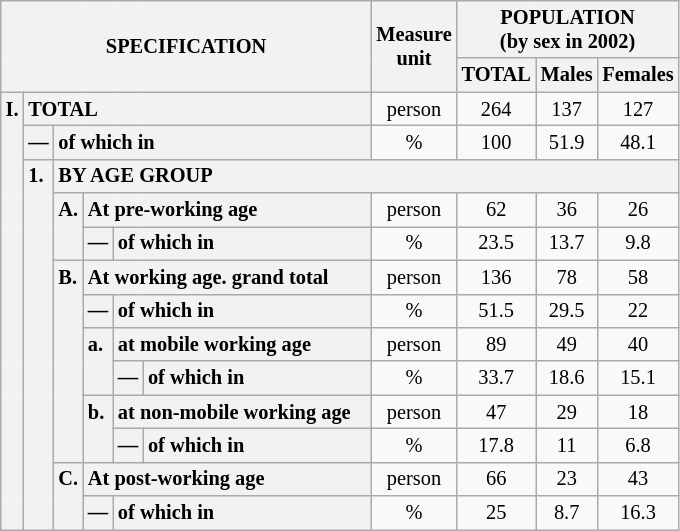<table class="wikitable" style="font-size:85%; text-align:center">
<tr>
<th rowspan="2" colspan="6">SPECIFICATION</th>
<th rowspan="2">Measure<br> unit</th>
<th colspan="3" rowspan="1">POPULATION<br> (by sex in 2002)</th>
</tr>
<tr>
<th>TOTAL</th>
<th>Males</th>
<th>Females</th>
</tr>
<tr>
<th style="text-align:left" valign="top" rowspan="13">I.</th>
<th style="text-align:left" colspan="5">TOTAL</th>
<td>person</td>
<td>264</td>
<td>137</td>
<td>127</td>
</tr>
<tr>
<th style="text-align:left" valign="top">—</th>
<th style="text-align:left" colspan="4">of which in</th>
<td>%</td>
<td>100</td>
<td>51.9</td>
<td>48.1</td>
</tr>
<tr>
<th style="text-align:left" valign="top" rowspan="11">1.</th>
<th style="text-align:left" colspan="19">BY AGE GROUP</th>
</tr>
<tr>
<th style="text-align:left" valign="top" rowspan="2">A.</th>
<th style="text-align:left" colspan="3">At pre-working age</th>
<td>person</td>
<td>62</td>
<td>36</td>
<td>26</td>
</tr>
<tr>
<th style="text-align:left" valign="top">—</th>
<th style="text-align:left" valign="top" colspan="2">of which in</th>
<td>%</td>
<td>23.5</td>
<td>13.7</td>
<td>9.8</td>
</tr>
<tr>
<th style="text-align:left" valign="top" rowspan="6">B.</th>
<th style="text-align:left" colspan="3">At working age. grand total</th>
<td>person</td>
<td>136</td>
<td>78</td>
<td>58</td>
</tr>
<tr>
<th style="text-align:left" valign="top">—</th>
<th style="text-align:left" valign="top" colspan="2">of which in</th>
<td>%</td>
<td>51.5</td>
<td>29.5</td>
<td>22</td>
</tr>
<tr>
<th style="text-align:left" valign="top" rowspan="2">a.</th>
<th style="text-align:left" colspan="2">at mobile working age</th>
<td>person</td>
<td>89</td>
<td>49</td>
<td>40</td>
</tr>
<tr>
<th style="text-align:left" valign="top">—</th>
<th style="text-align:left" valign="top" colspan="1">of which in                        </th>
<td>%</td>
<td>33.7</td>
<td>18.6</td>
<td>15.1</td>
</tr>
<tr>
<th style="text-align:left" valign="top" rowspan="2">b.</th>
<th style="text-align:left" colspan="2">at non-mobile working age</th>
<td>person</td>
<td>47</td>
<td>29</td>
<td>18</td>
</tr>
<tr>
<th style="text-align:left" valign="top">—</th>
<th style="text-align:left" valign="top" colspan="1">of which in                        </th>
<td>%</td>
<td>17.8</td>
<td>11</td>
<td>6.8</td>
</tr>
<tr>
<th style="text-align:left" valign="top" rowspan="2">C.</th>
<th style="text-align:left" colspan="3">At post-working age</th>
<td>person</td>
<td>66</td>
<td>23</td>
<td>43</td>
</tr>
<tr>
<th style="text-align:left" valign="top">—</th>
<th style="text-align:left" valign="top" colspan="2">of which in</th>
<td>%</td>
<td>25</td>
<td>8.7</td>
<td>16.3</td>
</tr>
</table>
